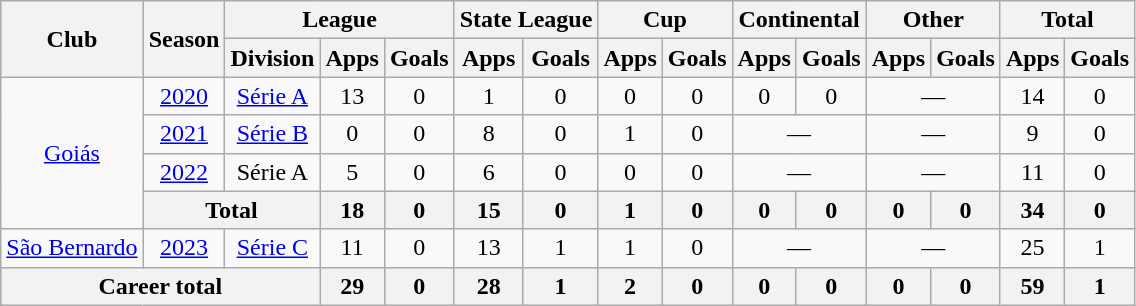<table class="wikitable" style="text-align: center;">
<tr>
<th rowspan="2">Club</th>
<th rowspan="2">Season</th>
<th colspan="3">League</th>
<th colspan="2">State League</th>
<th colspan="2">Cup</th>
<th colspan="2">Continental</th>
<th colspan="2">Other</th>
<th colspan="2">Total</th>
</tr>
<tr>
<th>Division</th>
<th>Apps</th>
<th>Goals</th>
<th>Apps</th>
<th>Goals</th>
<th>Apps</th>
<th>Goals</th>
<th>Apps</th>
<th>Goals</th>
<th>Apps</th>
<th>Goals</th>
<th>Apps</th>
<th>Goals</th>
</tr>
<tr>
<td rowspan="4" valign="center"><a href='#'>Goiás</a></td>
<td><a href='#'>2020</a></td>
<td><a href='#'>Série A</a></td>
<td>13</td>
<td>0</td>
<td>1</td>
<td>0</td>
<td>0</td>
<td>0</td>
<td>0</td>
<td>0</td>
<td colspan="2">—</td>
<td>14</td>
<td>0</td>
</tr>
<tr>
<td><a href='#'>2021</a></td>
<td><a href='#'>Série B</a></td>
<td>0</td>
<td>0</td>
<td>8</td>
<td>0</td>
<td>1</td>
<td>0</td>
<td colspan="2">—</td>
<td colspan="2">—</td>
<td>9</td>
<td>0</td>
</tr>
<tr>
<td><a href='#'>2022</a></td>
<td>Série A</td>
<td>5</td>
<td>0</td>
<td>6</td>
<td>0</td>
<td>0</td>
<td>0</td>
<td colspan="2">—</td>
<td colspan="2">—</td>
<td>11</td>
<td>0</td>
</tr>
<tr>
<th colspan="2">Total</th>
<th>18</th>
<th>0</th>
<th>15</th>
<th>0</th>
<th>1</th>
<th>0</th>
<th>0</th>
<th>0</th>
<th>0</th>
<th>0</th>
<th>34</th>
<th>0</th>
</tr>
<tr>
<td valign="center"><a href='#'>São Bernardo</a></td>
<td><a href='#'>2023</a></td>
<td><a href='#'>Série C</a></td>
<td>11</td>
<td>0</td>
<td>13</td>
<td>1</td>
<td>1</td>
<td>0</td>
<td colspan="2">—</td>
<td colspan="2">—</td>
<td>25</td>
<td>1</td>
</tr>
<tr>
<th colspan="3"><strong>Career total</strong></th>
<th>29</th>
<th>0</th>
<th>28</th>
<th>1</th>
<th>2</th>
<th>0</th>
<th>0</th>
<th>0</th>
<th>0</th>
<th>0</th>
<th>59</th>
<th>1</th>
</tr>
</table>
